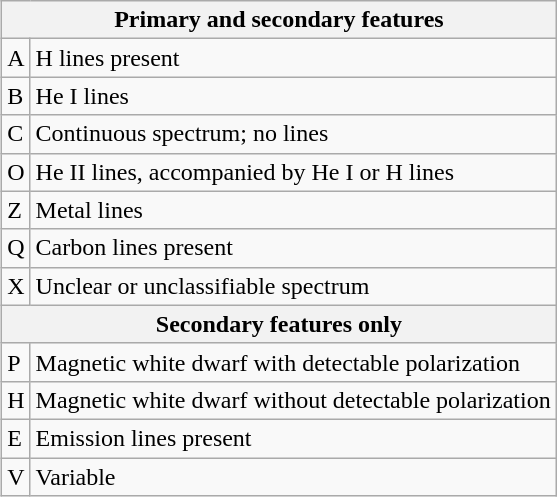<table class="wikitable" style="float: right">
<tr>
<th colspan="2">Primary and secondary features</th>
</tr>
<tr>
<td>A</td>
<td>H lines present</td>
</tr>
<tr>
<td>B</td>
<td>He I lines</td>
</tr>
<tr>
<td>C</td>
<td>Continuous spectrum; no lines</td>
</tr>
<tr>
<td>O</td>
<td>He II lines, accompanied by He I or H lines</td>
</tr>
<tr>
<td>Z</td>
<td>Metal lines</td>
</tr>
<tr>
<td>Q</td>
<td>Carbon lines present</td>
</tr>
<tr>
<td>X</td>
<td>Unclear or unclassifiable spectrum</td>
</tr>
<tr>
<th colspan="2">Secondary features only</th>
</tr>
<tr>
<td>P</td>
<td>Magnetic white dwarf with detectable polarization</td>
</tr>
<tr>
<td>H</td>
<td>Magnetic white dwarf without detectable polarization</td>
</tr>
<tr>
<td>E</td>
<td>Emission lines present</td>
</tr>
<tr>
<td>V</td>
<td>Variable</td>
</tr>
</table>
